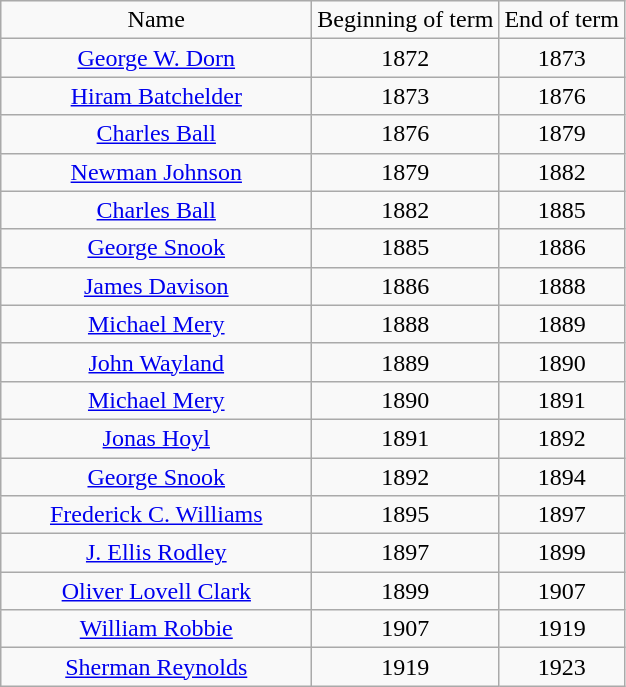<table class="wikitable"  border ="1" style="text-align:center">
<tr>
<td width="200pt" align="center">Name</td>
<td width="75pt" align="center">Beginning of term</td>
<td width="75pt" align="center">End of term</td>
</tr>
<tr>
<td><a href='#'>George W. Dorn</a></td>
<td>1872</td>
<td>1873</td>
</tr>
<tr>
<td><a href='#'>Hiram Batchelder</a></td>
<td>1873</td>
<td>1876</td>
</tr>
<tr>
<td><a href='#'>Charles Ball</a></td>
<td>1876</td>
<td>1879</td>
</tr>
<tr>
<td><a href='#'>Newman Johnson</a></td>
<td>1879</td>
<td>1882</td>
</tr>
<tr>
<td><a href='#'>Charles Ball</a></td>
<td>1882</td>
<td>1885</td>
</tr>
<tr>
<td><a href='#'>George Snook</a></td>
<td>1885</td>
<td>1886</td>
</tr>
<tr>
<td><a href='#'>James Davison</a></td>
<td>1886</td>
<td>1888</td>
</tr>
<tr>
<td><a href='#'>Michael Mery</a></td>
<td>1888</td>
<td>1889</td>
</tr>
<tr>
<td><a href='#'>John Wayland</a></td>
<td>1889</td>
<td>1890</td>
</tr>
<tr>
<td><a href='#'>Michael Mery</a></td>
<td>1890</td>
<td>1891</td>
</tr>
<tr>
<td><a href='#'>Jonas Hoyl</a></td>
<td>1891</td>
<td>1892</td>
</tr>
<tr>
<td><a href='#'>George Snook</a></td>
<td>1892</td>
<td>1894</td>
</tr>
<tr>
<td><a href='#'>Frederick C. Williams</a></td>
<td>1895</td>
<td>1897</td>
</tr>
<tr>
<td><a href='#'>J. Ellis Rodley</a></td>
<td>1897</td>
<td>1899</td>
</tr>
<tr>
<td><a href='#'>Oliver Lovell Clark</a></td>
<td>1899</td>
<td>1907</td>
</tr>
<tr>
<td><a href='#'>William Robbie</a></td>
<td>1907</td>
<td>1919</td>
</tr>
<tr>
<td><a href='#'>Sherman Reynolds</a></td>
<td>1919</td>
<td>1923</td>
</tr>
</table>
